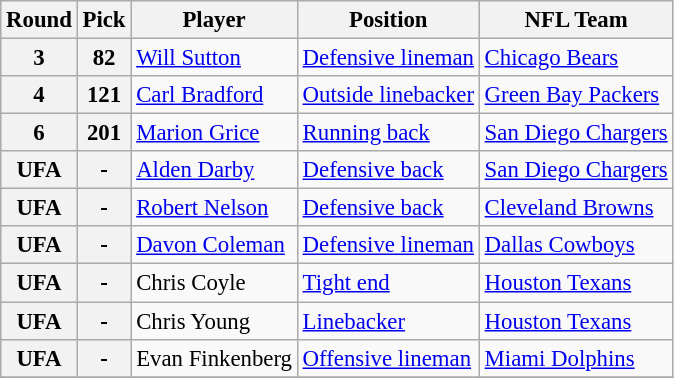<table class="wikitable" style="font-size: 95%;">
<tr>
<th>Round</th>
<th>Pick</th>
<th>Player</th>
<th>Position</th>
<th>NFL Team</th>
</tr>
<tr>
<th>3</th>
<th>82</th>
<td><a href='#'>Will Sutton</a></td>
<td><a href='#'>Defensive lineman</a></td>
<td><a href='#'>Chicago Bears</a></td>
</tr>
<tr>
<th>4</th>
<th>121</th>
<td><a href='#'>Carl Bradford</a></td>
<td><a href='#'>Outside linebacker</a></td>
<td><a href='#'>Green Bay Packers</a></td>
</tr>
<tr>
<th>6</th>
<th>201</th>
<td><a href='#'>Marion Grice</a></td>
<td><a href='#'>Running back</a></td>
<td><a href='#'>San Diego Chargers</a></td>
</tr>
<tr>
<th>UFA</th>
<th>-</th>
<td><a href='#'>Alden Darby</a></td>
<td><a href='#'>Defensive back</a></td>
<td><a href='#'>San Diego Chargers</a></td>
</tr>
<tr>
<th>UFA</th>
<th>-</th>
<td><a href='#'>Robert Nelson</a></td>
<td><a href='#'>Defensive back</a></td>
<td><a href='#'>Cleveland Browns</a></td>
</tr>
<tr>
<th>UFA</th>
<th>-</th>
<td><a href='#'>Davon Coleman</a></td>
<td><a href='#'>Defensive lineman</a></td>
<td><a href='#'>Dallas Cowboys</a></td>
</tr>
<tr>
<th>UFA</th>
<th>-</th>
<td>Chris Coyle</td>
<td><a href='#'>Tight end</a></td>
<td><a href='#'>Houston Texans</a></td>
</tr>
<tr>
<th>UFA</th>
<th>-</th>
<td>Chris Young</td>
<td><a href='#'>Linebacker</a></td>
<td><a href='#'>Houston Texans</a></td>
</tr>
<tr>
<th>UFA</th>
<th>-</th>
<td>Evan Finkenberg</td>
<td><a href='#'>Offensive lineman</a></td>
<td><a href='#'>Miami Dolphins</a></td>
</tr>
<tr>
</tr>
</table>
